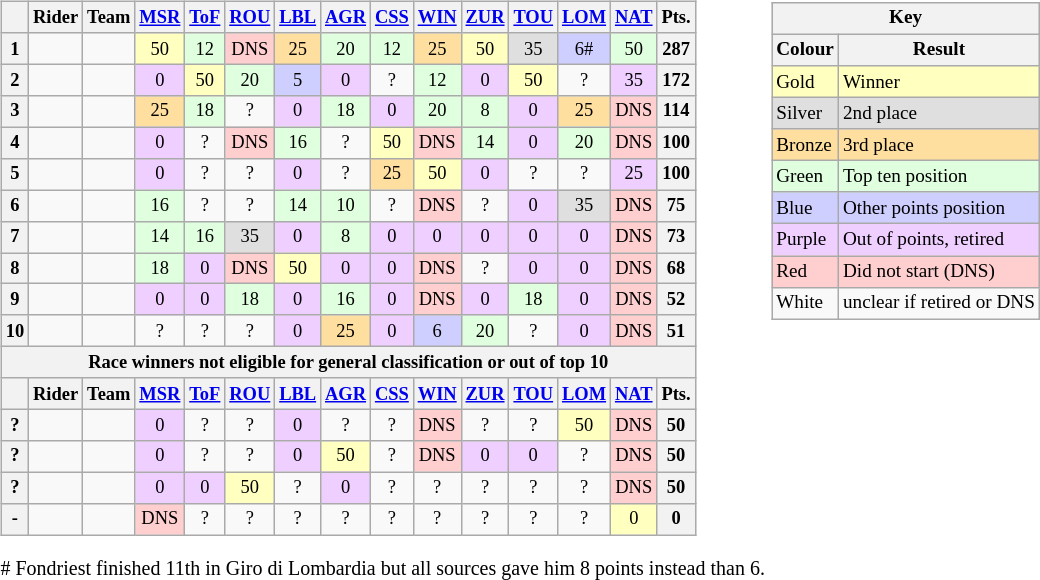<table>
<tr>
<td style="vertical-align:top; text-align:center"><br><table class="wikitable" style="font-size:77%; text-align:center">
<tr>
<th></th>
<th>Rider</th>
<th>Team</th>
<th><a href='#'>MSR</a></th>
<th><a href='#'>ToF</a></th>
<th><a href='#'>ROU</a></th>
<th><a href='#'>LBL</a></th>
<th><a href='#'>AGR</a></th>
<th><a href='#'>CSS</a></th>
<th><a href='#'>WIN</a></th>
<th><a href='#'>ZUR</a></th>
<th><a href='#'>TOU</a></th>
<th><a href='#'>LOM</a></th>
<th><a href='#'>NAT</a></th>
<th>Pts.</th>
</tr>
<tr>
<th>1</th>
<td style="text-align:left;"> </td>
<td style="text-align:left;"></td>
<td style="background:#FFFFBF;">50</td>
<td style="background:#dfffdf;">12</td>
<td style="background:#FFCFCF;">DNS</td>
<td style="background:#ffdf9f;">25</td>
<td style="background:#dfffdf;">20</td>
<td style="background:#dfffdf;">12</td>
<td style="background:#ffdf9f;">25</td>
<td style="background:#FFFFBF;">50</td>
<td style="background:#dfdfdf;">35</td>
<td style="background:#CFCFFF;">6#</td>
<td style="background:#dfffdf;">50</td>
<th>287</th>
</tr>
<tr>
<th>2</th>
<td style="text-align:left;"></td>
<td style="text-align:left;"></td>
<td style="background:#EFCFFF;">0</td>
<td style="background:#FFFFBF;">50</td>
<td style="background:#dfffdf;">20</td>
<td style="background:#CFCFFF;">5</td>
<td style="background:#EFCFFF;">0</td>
<td>?</td>
<td style="background:#dfffdf;">12</td>
<td style="background:#EFCFFF;">0</td>
<td style="background:#FFFFBF;">50</td>
<td>?</td>
<td style="background:#EFCFFF;">35</td>
<th>172</th>
</tr>
<tr>
<th>3</th>
<td style="text-align:left;"></td>
<td style="text-align:left;"></td>
<td style="background:#ffdf9f;">25</td>
<td style="background:#dfffdf;">18</td>
<td>?</td>
<td style="background:#EFCFFF;">0</td>
<td style="background:#dfffdf;">18</td>
<td style="background:#EFCFFF;">0</td>
<td style="background:#dfffdf;">20</td>
<td style="background:#dfffdf;">8</td>
<td style="background:#EFCFFF;">0</td>
<td style="background:#ffdf9f;">25</td>
<td style="background:#FFCFCF;">DNS</td>
<th>114</th>
</tr>
<tr>
<th>4</th>
<td style="text-align:left;"></td>
<td style="text-align:left;"></td>
<td style="background:#EFCFFF;">0</td>
<td>?</td>
<td style="background:#FFCFCF;">DNS</td>
<td style="background:#dfffdf;">16</td>
<td>?</td>
<td style="background:#FFFFBF;">50</td>
<td style="background:#FFCFCF;">DNS</td>
<td style="background:#dfffdf;">14</td>
<td style="background:#EFCFFF;">0</td>
<td style="background:#dfffdf;">20</td>
<td style="background:#FFCFCF;">DNS</td>
<th>100</th>
</tr>
<tr>
<th>5</th>
<td style="text-align:left;"></td>
<td style="text-align:left;"></td>
<td style="background:#EFCFFF;">0</td>
<td>?</td>
<td>?</td>
<td style="background:#EFCFFF;">0</td>
<td>?</td>
<td style="background:#ffdf9f;">25</td>
<td style="background:#FFFFBF;">50</td>
<td style="background:#EFCFFF;">0</td>
<td>?</td>
<td>?</td>
<td style="background:#EFCFFF;">25</td>
<th>100</th>
</tr>
<tr>
<th>6</th>
<td style="text-align:left;"></td>
<td style="text-align:left;"></td>
<td style="background:#dfffdf;">16</td>
<td>?</td>
<td>?</td>
<td style="background:#dfffdf;">14</td>
<td style="background:#dfffdf;">10</td>
<td>?</td>
<td style="background:#FFCFCF;">DNS</td>
<td>?</td>
<td style="background:#EFCFFF;">0</td>
<td style="background:#dfdfdf;">35</td>
<td style="background:#FFCFCF;">DNS</td>
<th>75</th>
</tr>
<tr>
<th>7</th>
<td style="text-align:left;"></td>
<td style="text-align:left;"></td>
<td style="background:#dfffdf;">14</td>
<td style="background:#dfffdf;">16</td>
<td style="background:#dfdfdf;">35</td>
<td style="background:#EFCFFF;">0</td>
<td style="background:#dfffdf;">8</td>
<td style="background:#EFCFFF;">0</td>
<td style="background:#EFCFFF;">0</td>
<td style="background:#EFCFFF;">0</td>
<td style="background:#EFCFFF;">0</td>
<td style="background:#EFCFFF;">0</td>
<td style="background:#FFCFCF;">DNS</td>
<th>73</th>
</tr>
<tr>
<th>8</th>
<td style="text-align:left;"></td>
<td style="text-align:left;"></td>
<td style="background:#dfffdf;">18</td>
<td style="background:#EFCFFF;">0</td>
<td style="background:#FFCFCF;">DNS</td>
<td style="background:#FFFFBF;">50</td>
<td style="background:#EFCFFF;">0</td>
<td style="background:#EFCFFF;">0</td>
<td style="background:#FFCFCF;">DNS</td>
<td>?</td>
<td style="background:#EFCFFF;">0</td>
<td style="background:#EFCFFF;">0</td>
<td style="background:#FFCFCF;">DNS</td>
<th>68</th>
</tr>
<tr>
<th>9</th>
<td style="text-align:left;"></td>
<td style="text-align:left;"></td>
<td style="background:#EFCFFF;">0</td>
<td style="background:#EFCFFF;">0</td>
<td style="background:#dfffdf;">18</td>
<td style="background:#EFCFFF;">0</td>
<td style="background:#dfffdf;">16</td>
<td style="background:#EFCFFF;">0</td>
<td style="background:#FFCFCF;">DNS</td>
<td style="background:#EFCFFF;">0</td>
<td style="background:#dfffdf;">18</td>
<td style="background:#EFCFFF;">0</td>
<td style="background:#FFCFCF;">DNS</td>
<th>52</th>
</tr>
<tr>
<th>10</th>
<td style="text-align:left;"></td>
<td style="text-align:left;"></td>
<td>?</td>
<td>?</td>
<td>?</td>
<td style="background:#EFCFFF;">0</td>
<td style="background:#ffdf9f;">25</td>
<td style="background:#EFCFFF;">0</td>
<td style="background:#CFCFFF;">6</td>
<td style="background:#dfffdf;">20</td>
<td>?</td>
<td style="background:#EFCFFF;">0</td>
<td style="background:#FFCFCF;">DNS</td>
<th>51</th>
</tr>
<tr>
<th colspan="15">Race winners not eligible for general classification or out of top 10</th>
</tr>
<tr>
<th></th>
<th>Rider</th>
<th>Team</th>
<th><a href='#'>MSR</a></th>
<th><a href='#'>ToF</a></th>
<th><a href='#'>ROU</a></th>
<th><a href='#'>LBL</a></th>
<th><a href='#'>AGR</a></th>
<th><a href='#'>CSS</a></th>
<th><a href='#'>WIN</a></th>
<th><a href='#'>ZUR</a></th>
<th><a href='#'>TOU</a></th>
<th><a href='#'>LOM</a></th>
<th><a href='#'>NAT</a></th>
<th>Pts.</th>
</tr>
<tr>
<th>?</th>
<td style="text-align:left;"></td>
<td style="text-align:left;"></td>
<td style="background:#EFCFFF;">0</td>
<td>?</td>
<td>?</td>
<td style="background:#EFCFFF;">0</td>
<td>?</td>
<td>?</td>
<td style="background:#FFCFCF;">DNS</td>
<td>?</td>
<td>?</td>
<td style="background:#FFFFBF;">50</td>
<td style="background:#FFCFCF;">DNS</td>
<th>50</th>
</tr>
<tr>
<th>?</th>
<td style="text-align:left;"></td>
<td style="text-align:left;"></td>
<td style="background:#EFCFFF;">0</td>
<td>?</td>
<td>?</td>
<td style="background:#EFCFFF;">0</td>
<td style="background:#FFFFBF;">50</td>
<td>?</td>
<td style="background:#FFCFCF;">DNS</td>
<td style="background:#EFCFFF;">0</td>
<td style="background:#EFCFFF;">0</td>
<td>?</td>
<td style="background:#FFCFCF;">DNS</td>
<th>50</th>
</tr>
<tr>
<th>?</th>
<td style="text-align:left;"></td>
<td style="text-align:left;"></td>
<td style="background:#EFCFFF;">0</td>
<td style="background:#EFCFFF;">0</td>
<td style="background:#FFFFBF;">50</td>
<td>?</td>
<td style="background:#EFCFFF;">0</td>
<td>?</td>
<td>?</td>
<td>?</td>
<td>?</td>
<td>?</td>
<td style="background:#FFCFCF;">DNS</td>
<th>50</th>
</tr>
<tr>
<th>-</th>
<td style="text-align:left;"></td>
<td style="text-align:left;"></td>
<td style="background:#FFCFCF;">DNS</td>
<td>?</td>
<td>?</td>
<td>?</td>
<td>?</td>
<td>?</td>
<td>?</td>
<td>?</td>
<td>?</td>
<td>?</td>
<td style="background:#FFFFBF;">0</td>
<th>0</th>
</tr>
</table>
<small># Fondriest finished 11th in Giro di Lombardia but all sources gave him 8 points instead than 6.</small></td>
<td style="vertical-align:top"><br><table class="wikitable" style="margin-right:0; font-size:80%">
<tr>
<th colspan="2">Key</th>
</tr>
<tr>
<th>Colour</th>
<th>Result</th>
</tr>
<tr style="background-color:#FFFFBF">
<td>Gold</td>
<td>Winner</td>
</tr>
<tr style="background-color:#DFDFDF">
<td>Silver</td>
<td>2nd place</td>
</tr>
<tr style="background-color:#FFDF9F">
<td>Bronze</td>
<td>3rd place</td>
</tr>
<tr style="background-color:#DFFFDF">
<td>Green</td>
<td>Top ten position</td>
</tr>
<tr style="background-color:#CFCFFF">
<td>Blue</td>
<td>Other points position</td>
</tr>
<tr style="background-color:#EFCFFF">
<td>Purple</td>
<td>Out of points, retired</td>
</tr>
<tr style="background-color:#FFCFCF">
<td>Red</td>
<td>Did not start (DNS)</td>
</tr>
<tr>
<td>White</td>
<td>unclear if retired or DNS</td>
</tr>
</table>
</td>
</tr>
</table>
